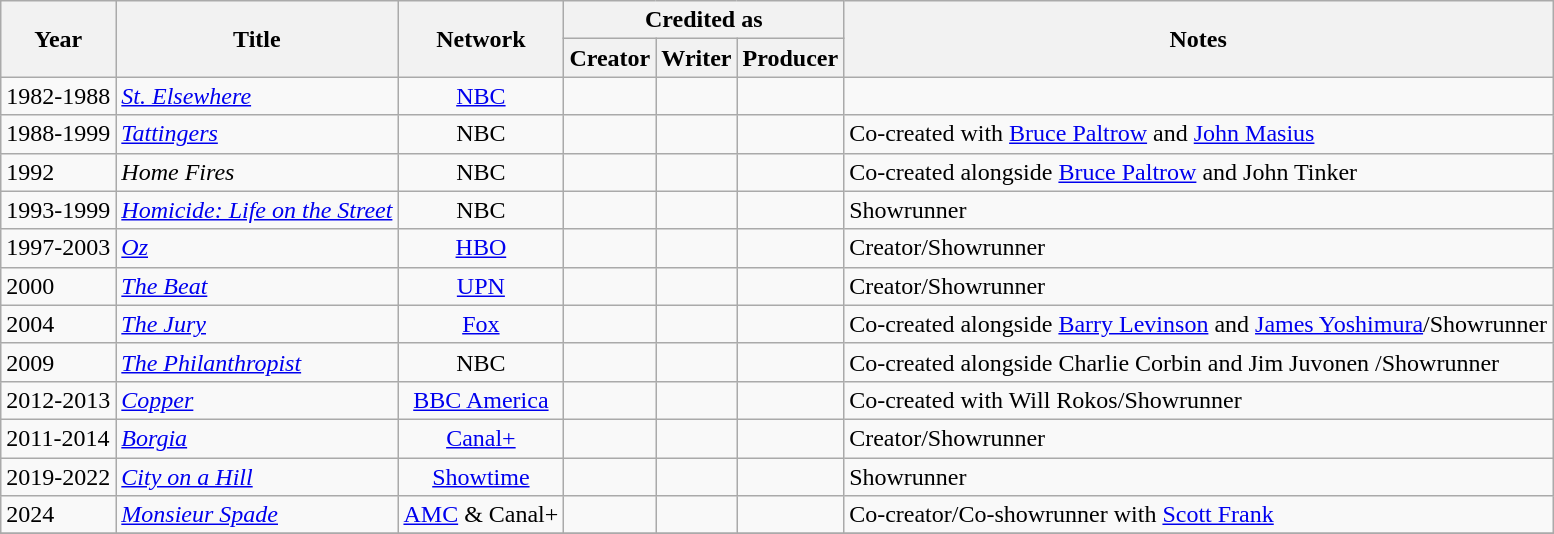<table class="wikitable">
<tr>
<th rowspan="2">Year</th>
<th rowspan="2">Title</th>
<th rowspan="2">Network</th>
<th colspan="3">Credited as</th>
<th rowspan="2">Notes</th>
</tr>
<tr>
<th>Creator</th>
<th>Writer</th>
<th>Producer</th>
</tr>
<tr>
<td>1982-1988</td>
<td><em><a href='#'>St. Elsewhere</a></em></td>
<td align="center"><a href='#'>NBC</a></td>
<td></td>
<td></td>
<td></td>
<td></td>
</tr>
<tr>
<td>1988-1999</td>
<td><em><a href='#'>Tattingers</a></em></td>
<td align="center">NBC</td>
<td></td>
<td></td>
<td></td>
<td>Co-created with <a href='#'>Bruce Paltrow</a> and <a href='#'>John Masius</a></td>
</tr>
<tr>
<td>1992</td>
<td><em>Home Fires</em></td>
<td align="center">NBC</td>
<td></td>
<td></td>
<td></td>
<td>Co-created alongside <a href='#'>Bruce Paltrow</a> and John Tinker</td>
</tr>
<tr>
<td>1993-1999</td>
<td><em><a href='#'>Homicide: Life on the Street</a></em></td>
<td align="center">NBC</td>
<td></td>
<td></td>
<td></td>
<td>Showrunner</td>
</tr>
<tr>
<td>1997-2003</td>
<td><em><a href='#'>Oz</a></em></td>
<td align="center"><a href='#'>HBO</a></td>
<td></td>
<td></td>
<td></td>
<td>Creator/Showrunner</td>
</tr>
<tr>
<td>2000</td>
<td><em><a href='#'>The Beat</a></em></td>
<td align="center"><a href='#'>UPN</a></td>
<td></td>
<td></td>
<td></td>
<td>Creator/Showrunner</td>
</tr>
<tr>
<td>2004</td>
<td><em><a href='#'>The Jury</a></em></td>
<td align="center"><a href='#'>Fox</a></td>
<td></td>
<td></td>
<td></td>
<td>Co-created alongside <a href='#'>Barry Levinson</a> and <a href='#'>James Yoshimura</a>/Showrunner</td>
</tr>
<tr>
<td>2009</td>
<td><em><a href='#'>The Philanthropist</a></em></td>
<td align="center">NBC</td>
<td></td>
<td></td>
<td></td>
<td>Co-created alongside Charlie Corbin and Jim Juvonen /Showrunner</td>
</tr>
<tr>
<td>2012-2013</td>
<td><em><a href='#'>Copper</a></em></td>
<td align="center"><a href='#'>BBC America</a></td>
<td></td>
<td></td>
<td></td>
<td>Co-created with Will Rokos/Showrunner</td>
</tr>
<tr>
<td>2011-2014</td>
<td><em><a href='#'>Borgia</a></em></td>
<td align="center"><a href='#'>Canal+</a></td>
<td></td>
<td></td>
<td></td>
<td>Creator/Showrunner</td>
</tr>
<tr>
<td>2019-2022</td>
<td><em><a href='#'>City on a Hill</a></em></td>
<td align="center"><a href='#'>Showtime</a></td>
<td></td>
<td></td>
<td></td>
<td>Showrunner</td>
</tr>
<tr>
<td>2024</td>
<td><em><a href='#'>Monsieur Spade</a></em></td>
<td><a href='#'>AMC</a> & Canal+</td>
<td></td>
<td></td>
<td></td>
<td>Co-creator/Co-showrunner with <a href='#'>Scott Frank</a></td>
</tr>
<tr>
</tr>
</table>
